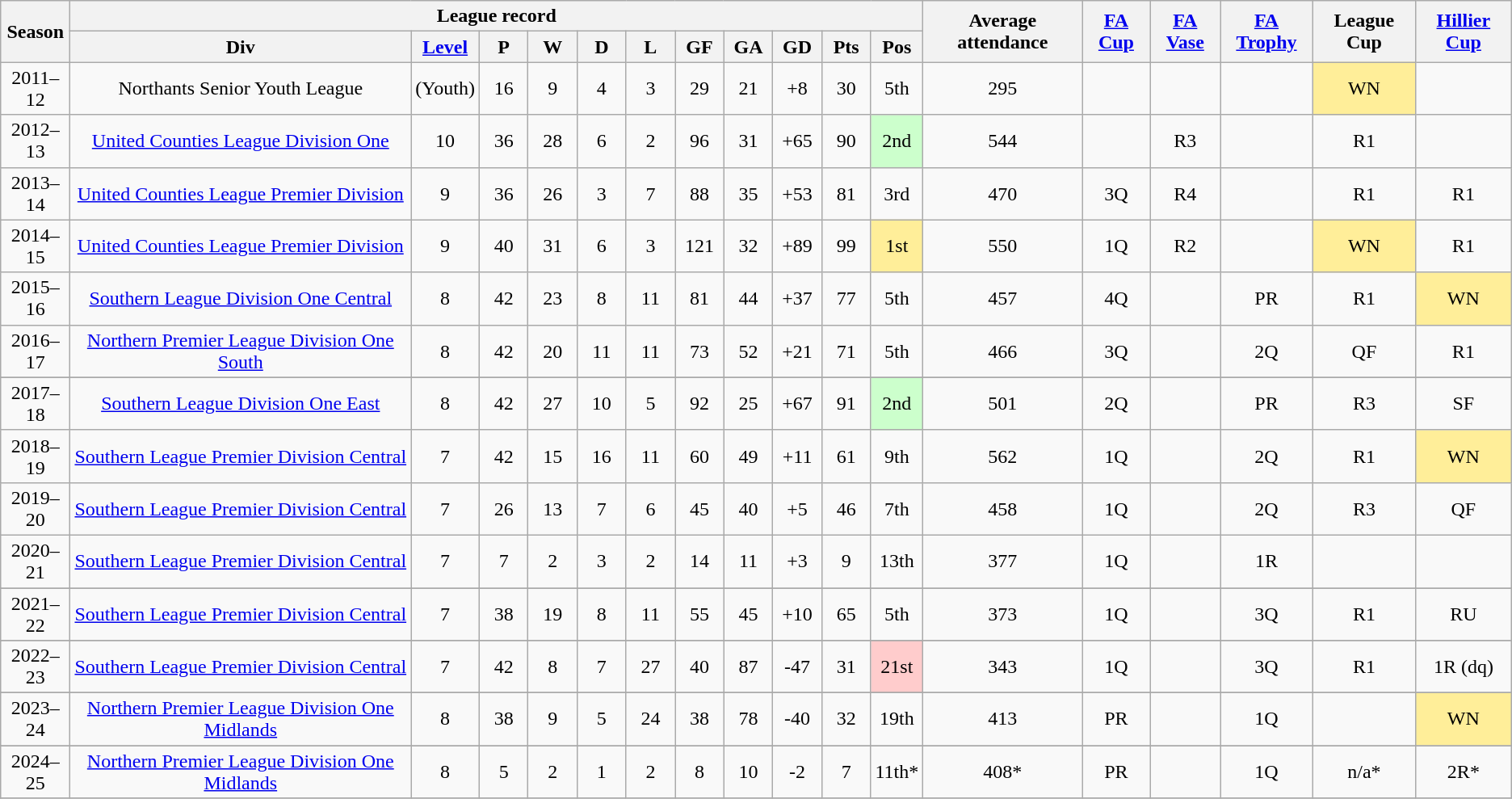<table class="wikitable" style="text-align: center;">
<tr>
<th width="50" rowspan=2>Season<br></th>
<th Colspan =11>League record</th>
<th style="text-align:center;" rowspan=2>Average attendance</th>
<th style="text-align:center;" rowspan=2><a href='#'>FA Cup</a><br></th>
<th style="text-align:center;" rowspan=2><a href='#'>FA Vase</a><br></th>
<th style="text-align:center;" rowspan=2><a href='#'>FA Trophy</a><br></th>
<th style="text-align:center;" rowspan=2>League Cup<br></th>
<th style="text-align:center;" rowspan=2><a href='#'>Hillier Cup</a><br></th>
</tr>
<tr>
<th style="text-align:center;">Div</th>
<th width="20"><a href='#'>Level</a><br></th>
<th width="33">P<br></th>
<th width="33">W<br></th>
<th width="33">D<br></th>
<th width="33">L<br></th>
<th width="33">GF<br></th>
<th width="33">GA<br></th>
<th width="33">GD<br></th>
<th width="33">Pts<br></th>
<th style="text-align:center;">Pos<br></th>
</tr>
<tr>
<td>2011–12</td>
<td>Northants Senior Youth League</td>
<td>(Youth)</td>
<td>16</td>
<td>9</td>
<td>4</td>
<td>3</td>
<td>29</td>
<td>21</td>
<td>+8</td>
<td>30</td>
<td>5th</td>
<td>295</td>
<td></td>
<td></td>
<td></td>
<td style="background:#fe9;">WN</td>
<td></td>
</tr>
<tr align="center">
<td>2012–13</td>
<td><a href='#'>United Counties League Division One</a></td>
<td>10</td>
<td>36</td>
<td>28</td>
<td>6</td>
<td>2</td>
<td>96</td>
<td>31</td>
<td>+65</td>
<td>90</td>
<td style=background:#cfc>2nd</td>
<td>544</td>
<td></td>
<td>R3</td>
<td></td>
<td>R1</td>
<td></td>
</tr>
<tr>
<td>2013–14</td>
<td><a href='#'>United Counties League Premier Division</a></td>
<td>9</td>
<td>36</td>
<td>26</td>
<td>3</td>
<td>7</td>
<td>88</td>
<td>35</td>
<td>+53</td>
<td>81</td>
<td>3rd</td>
<td>470</td>
<td>3Q</td>
<td>R4</td>
<td></td>
<td>R1</td>
<td>R1</td>
</tr>
<tr>
<td>2014–15</td>
<td><a href='#'>United Counties League Premier Division</a></td>
<td>9</td>
<td>40</td>
<td>31</td>
<td>6</td>
<td>3</td>
<td>121</td>
<td>32</td>
<td>+89</td>
<td>99</td>
<td style="background:#fe9;">1st</td>
<td>550</td>
<td>1Q</td>
<td>R2</td>
<td></td>
<td style="background:#fe9;">WN</td>
<td>R1</td>
</tr>
<tr>
<td>2015–16</td>
<td><a href='#'>Southern League Division One Central</a></td>
<td>8</td>
<td>42</td>
<td>23</td>
<td>8</td>
<td>11</td>
<td>81</td>
<td>44</td>
<td>+37</td>
<td>77</td>
<td>5th</td>
<td>457</td>
<td>4Q</td>
<td></td>
<td>PR</td>
<td>R1</td>
<td style="background:#fe9;">WN</td>
</tr>
<tr>
<td>2016–17</td>
<td><a href='#'>Northern Premier League Division One South</a></td>
<td>8</td>
<td>42</td>
<td>20</td>
<td>11</td>
<td>11</td>
<td>73</td>
<td>52</td>
<td>+21</td>
<td>71</td>
<td>5th</td>
<td>466</td>
<td>3Q</td>
<td></td>
<td>2Q</td>
<td>QF</td>
<td>R1</td>
</tr>
<tr>
</tr>
<tr align="center">
<td>2017–18</td>
<td><a href='#'>Southern League Division One East</a></td>
<td>8</td>
<td>42</td>
<td>27</td>
<td>10</td>
<td>5</td>
<td>92</td>
<td>25</td>
<td>+67</td>
<td>91</td>
<td style=background:#cfc>2nd</td>
<td>501</td>
<td>2Q</td>
<td></td>
<td>PR</td>
<td>R3</td>
<td>SF</td>
</tr>
<tr>
<td>2018–19</td>
<td><a href='#'>Southern League Premier Division Central</a></td>
<td>7</td>
<td>42</td>
<td>15</td>
<td>16</td>
<td>11</td>
<td>60</td>
<td>49</td>
<td>+11</td>
<td>61</td>
<td>9th</td>
<td>562</td>
<td>1Q</td>
<td></td>
<td>2Q</td>
<td>R1</td>
<td style="background:#fe9;">WN</td>
</tr>
<tr>
<td>2019–20</td>
<td><a href='#'>Southern League Premier Division Central</a></td>
<td>7</td>
<td>26</td>
<td>13</td>
<td>7</td>
<td>6</td>
<td>45</td>
<td>40</td>
<td>+5</td>
<td>46</td>
<td>7th</td>
<td>458</td>
<td>1Q</td>
<td></td>
<td>2Q</td>
<td>R3</td>
<td>QF</td>
</tr>
<tr>
<td>2020–21 </td>
<td><a href='#'>Southern League Premier Division Central</a></td>
<td>7</td>
<td>7</td>
<td>2</td>
<td>3</td>
<td>2</td>
<td>14</td>
<td>11</td>
<td>+3</td>
<td>9</td>
<td>13th</td>
<td>377</td>
<td>1Q</td>
<td></td>
<td>1R</td>
<td></td>
<td></td>
</tr>
<tr>
</tr>
<tr>
<td>2021–22</td>
<td><a href='#'>Southern League Premier Division Central</a></td>
<td>7</td>
<td>38</td>
<td>19</td>
<td>8</td>
<td>11</td>
<td>55</td>
<td>45</td>
<td>+10</td>
<td>65</td>
<td>5th</td>
<td>373</td>
<td>1Q</td>
<td></td>
<td>3Q</td>
<td>R1</td>
<td>RU</td>
</tr>
<tr>
</tr>
<tr align="center">
<td>2022–23</td>
<td><a href='#'>Southern League Premier Division Central</a></td>
<td>7</td>
<td>42</td>
<td>8</td>
<td>7</td>
<td>27</td>
<td>40</td>
<td>87</td>
<td>-47</td>
<td>31</td>
<td style=background:#fcc>21st</td>
<td>343</td>
<td>1Q</td>
<td></td>
<td>3Q</td>
<td>R1</td>
<td>1R (dq)</td>
</tr>
<tr>
</tr>
<tr>
<td>2023–24</td>
<td><a href='#'>Northern Premier League Division One Midlands</a></td>
<td>8</td>
<td>38</td>
<td>9</td>
<td>5</td>
<td>24</td>
<td>38</td>
<td>78</td>
<td>-40</td>
<td>32</td>
<td>19th</td>
<td>413</td>
<td>PR</td>
<td></td>
<td>1Q</td>
<td></td>
<td style="background:#fe9;">WN</td>
</tr>
<tr>
</tr>
<tr>
<td>2024–25</td>
<td><a href='#'>Northern Premier League Division One Midlands</a></td>
<td>8</td>
<td>5</td>
<td>2</td>
<td>1</td>
<td>2</td>
<td>8</td>
<td>10</td>
<td>-2</td>
<td>7</td>
<td>11th*</td>
<td>408*</td>
<td>PR</td>
<td></td>
<td>1Q</td>
<td>n/a*</td>
<td>2R*</td>
</tr>
<tr>
</tr>
</table>
